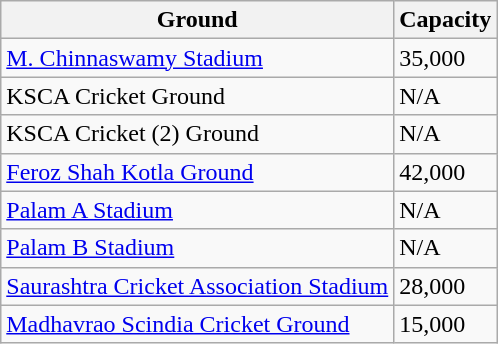<table class="wikitable sortable">
<tr>
<th>Ground</th>
<th>Capacity</th>
</tr>
<tr>
<td><a href='#'>M. Chinnaswamy Stadium</a></td>
<td>35,000</td>
</tr>
<tr>
<td>KSCA Cricket Ground</td>
<td>N/A</td>
</tr>
<tr>
<td>KSCA Cricket (2) Ground</td>
<td>N/A</td>
</tr>
<tr>
<td><a href='#'>Feroz Shah Kotla Ground</a></td>
<td>42,000</td>
</tr>
<tr>
<td><a href='#'>Palam A Stadium</a></td>
<td>N/A</td>
</tr>
<tr>
<td><a href='#'>Palam B Stadium</a></td>
<td>N/A</td>
</tr>
<tr>
<td><a href='#'>Saurashtra Cricket Association Stadium</a></td>
<td>28,000</td>
</tr>
<tr>
<td><a href='#'>Madhavrao Scindia Cricket Ground</a></td>
<td>15,000</td>
</tr>
</table>
